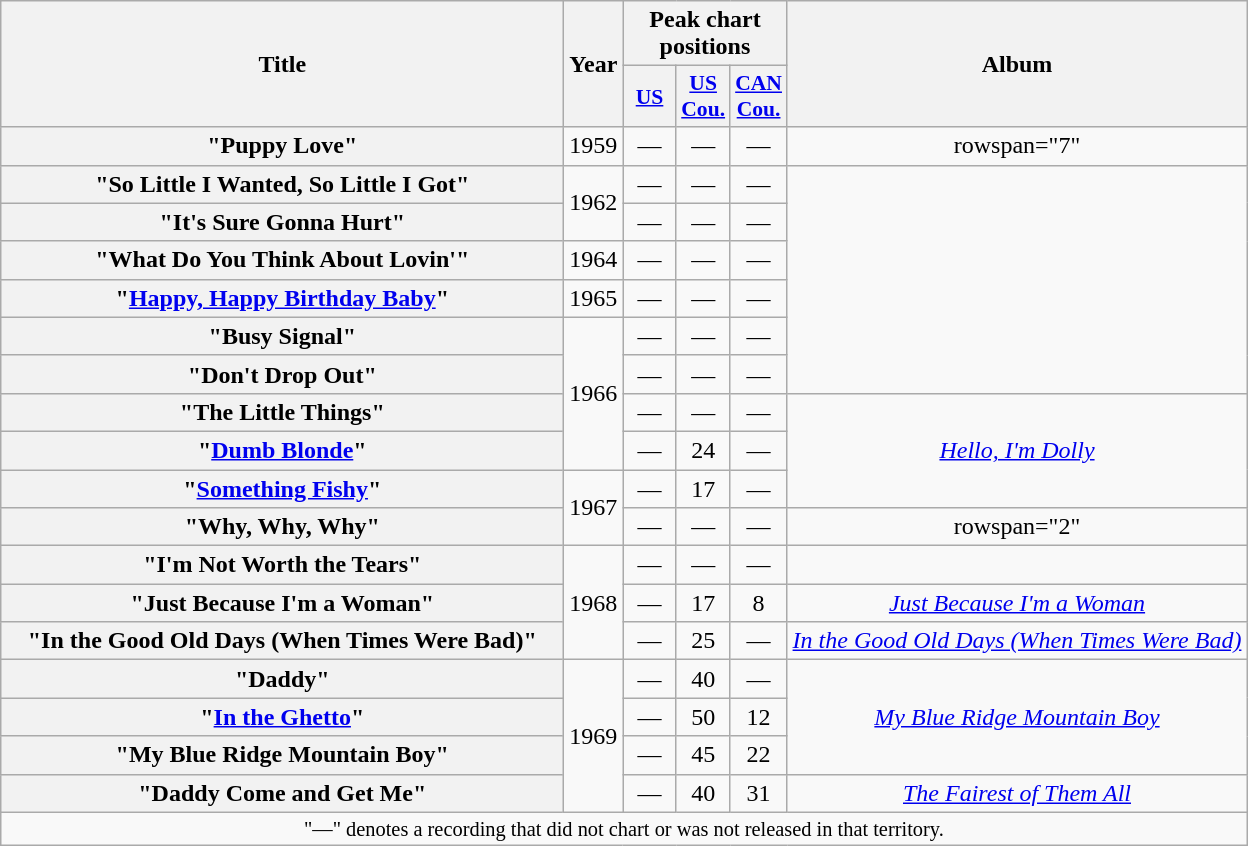<table class="wikitable plainrowheaders" style="text-align:center;">
<tr>
<th scope="col" rowspan="2" style="width:23em;">Title</th>
<th scope="col" rowspan="2">Year</th>
<th scope="col" colspan="3">Peak chart positions</th>
<th scope="col" rowspan="2">Album</th>
</tr>
<tr>
<th scope="col" style="width:2em;font-size:90%;"><a href='#'>US</a><br></th>
<th scope="col" style="width:2em;font-size:90%;"><a href='#'>US<br>Cou.</a><br></th>
<th scope="col" style="width:2em;font-size:90%;"><a href='#'>CAN<br>Cou.</a><br></th>
</tr>
<tr>
<th scope="row">"Puppy Love"</th>
<td>1959</td>
<td>—</td>
<td>—</td>
<td>—</td>
<td>rowspan="7" </td>
</tr>
<tr>
<th scope="row">"So Little I Wanted, So Little I Got"<br></th>
<td rowspan = "2">1962</td>
<td>—</td>
<td>—</td>
<td>—</td>
</tr>
<tr>
<th scope="row">"It's Sure Gonna Hurt"<br></th>
<td>—</td>
<td>—</td>
<td>—</td>
</tr>
<tr>
<th scope="row">"What Do You Think About Lovin'"</th>
<td>1964</td>
<td>—</td>
<td>—</td>
<td>—</td>
</tr>
<tr>
<th scope="row">"<a href='#'>Happy, Happy Birthday Baby</a>"</th>
<td>1965</td>
<td>—</td>
<td>—</td>
<td>—</td>
</tr>
<tr>
<th scope="row">"Busy Signal"</th>
<td rowspan="4">1966</td>
<td>—</td>
<td>—</td>
<td>—</td>
</tr>
<tr>
<th scope="row">"Don't Drop Out"</th>
<td>—</td>
<td>—</td>
<td>—</td>
</tr>
<tr>
<th scope="row">"The Little Things"</th>
<td>—</td>
<td>—</td>
<td>—</td>
<td rowspan="3"><em><a href='#'>Hello, I'm Dolly</a></em></td>
</tr>
<tr>
<th scope="row">"<a href='#'>Dumb Blonde</a>"</th>
<td>—</td>
<td>24</td>
<td>—</td>
</tr>
<tr>
<th scope="row">"<a href='#'>Something Fishy</a>"</th>
<td rowspan="2">1967</td>
<td>—</td>
<td>17</td>
<td>—</td>
</tr>
<tr>
<th scope="row">"Why, Why, Why"</th>
<td>—</td>
<td>—</td>
<td>—</td>
<td>rowspan="2" </td>
</tr>
<tr>
<th scope="row">"I'm Not Worth the Tears"</th>
<td rowspan="3">1968</td>
<td>—</td>
<td>—</td>
<td>—</td>
</tr>
<tr>
<th scope="row">"Just Because I'm a Woman"</th>
<td>—</td>
<td>17</td>
<td>8</td>
<td><em><a href='#'>Just Because I'm a Woman</a></em></td>
</tr>
<tr>
<th scope="row">"In the Good Old Days (When Times Were Bad)"</th>
<td>—</td>
<td>25</td>
<td>—</td>
<td><em><a href='#'>In the Good Old Days (When Times Were Bad)</a></em></td>
</tr>
<tr>
<th scope="row">"Daddy"</th>
<td rowspan="4">1969</td>
<td>—</td>
<td>40</td>
<td>—</td>
<td rowspan="3"><em><a href='#'>My Blue Ridge Mountain Boy</a></em></td>
</tr>
<tr>
<th scope="row">"<a href='#'>In the Ghetto</a>"</th>
<td>—</td>
<td>50</td>
<td>12</td>
</tr>
<tr>
<th scope="row">"My Blue Ridge Mountain Boy"</th>
<td>—</td>
<td>45</td>
<td>22</td>
</tr>
<tr>
<th scope="row">"Daddy Come and Get Me"</th>
<td>—</td>
<td>40</td>
<td>31</td>
<td><em><a href='#'>The Fairest of Them All</a></em></td>
</tr>
<tr>
<td colspan="10" style="font-size:85%">"—" denotes a recording that did not chart or was not released in that territory.</td>
</tr>
</table>
